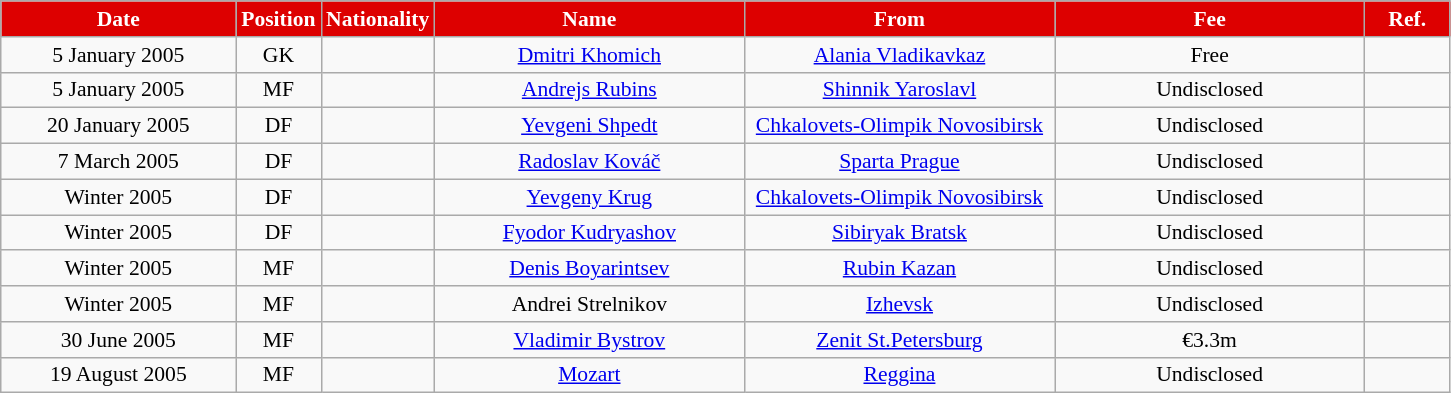<table class="wikitable"  style="text-align:center; font-size:90%; ">
<tr>
<th style="background:#DD0000; color:white; width:150px;">Date</th>
<th style="background:#DD0000; color:white; width:50px;">Position</th>
<th style="background:#DD0000; color:white; width:50px;">Nationality</th>
<th style="background:#DD0000; color:white; width:200px;">Name</th>
<th style="background:#DD0000; color:white; width:200px;">From</th>
<th style="background:#DD0000; color:white; width:200px;">Fee</th>
<th style="background:#DD0000; color:white; width:50px;">Ref.</th>
</tr>
<tr>
<td>5 January 2005</td>
<td>GK</td>
<td></td>
<td><a href='#'>Dmitri Khomich</a></td>
<td><a href='#'>Alania Vladikavkaz</a></td>
<td>Free</td>
<td></td>
</tr>
<tr>
<td>5 January 2005</td>
<td>MF</td>
<td></td>
<td><a href='#'>Andrejs Rubins</a></td>
<td><a href='#'>Shinnik Yaroslavl</a></td>
<td>Undisclosed</td>
<td></td>
</tr>
<tr>
<td>20 January 2005</td>
<td>DF</td>
<td></td>
<td><a href='#'>Yevgeni Shpedt</a></td>
<td><a href='#'>Chkalovets-Olimpik Novosibirsk</a></td>
<td>Undisclosed</td>
<td></td>
</tr>
<tr>
<td>7 March 2005</td>
<td>DF</td>
<td></td>
<td><a href='#'>Radoslav Kováč</a></td>
<td><a href='#'>Sparta Prague</a></td>
<td>Undisclosed</td>
<td></td>
</tr>
<tr>
<td>Winter 2005</td>
<td>DF</td>
<td></td>
<td><a href='#'>Yevgeny Krug</a></td>
<td><a href='#'>Chkalovets-Olimpik Novosibirsk</a></td>
<td>Undisclosed</td>
<td></td>
</tr>
<tr>
<td>Winter 2005</td>
<td>DF</td>
<td></td>
<td><a href='#'>Fyodor Kudryashov</a></td>
<td><a href='#'>Sibiryak Bratsk</a></td>
<td>Undisclosed</td>
<td></td>
</tr>
<tr>
<td>Winter 2005</td>
<td>MF</td>
<td></td>
<td><a href='#'>Denis Boyarintsev</a></td>
<td><a href='#'>Rubin Kazan</a></td>
<td>Undisclosed</td>
<td></td>
</tr>
<tr>
<td>Winter 2005</td>
<td>MF</td>
<td></td>
<td>Andrei Strelnikov</td>
<td><a href='#'>Izhevsk</a></td>
<td>Undisclosed</td>
<td></td>
</tr>
<tr>
<td>30 June 2005</td>
<td>MF</td>
<td></td>
<td><a href='#'>Vladimir Bystrov</a></td>
<td><a href='#'>Zenit St.Petersburg</a></td>
<td>€3.3m</td>
<td></td>
</tr>
<tr>
<td>19 August 2005</td>
<td>MF</td>
<td></td>
<td><a href='#'>Mozart</a></td>
<td><a href='#'>Reggina</a></td>
<td>Undisclosed</td>
<td></td>
</tr>
</table>
